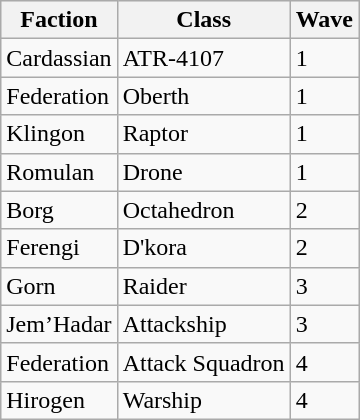<table class="wikitable sortable">
<tr style="background:#f0f0f0;">
<th>Faction</th>
<th>Class</th>
<th>Wave</th>
</tr>
<tr>
<td>Cardassian</td>
<td>ATR-4107</td>
<td>1</td>
</tr>
<tr>
<td>Federation</td>
<td>Oberth</td>
<td>1</td>
</tr>
<tr>
<td>Klingon</td>
<td>Raptor</td>
<td>1</td>
</tr>
<tr>
<td>Romulan</td>
<td>Drone</td>
<td>1</td>
</tr>
<tr>
<td>Borg</td>
<td>Octahedron</td>
<td>2</td>
</tr>
<tr>
<td>Ferengi</td>
<td>D'kora</td>
<td>2</td>
</tr>
<tr>
<td>Gorn</td>
<td>Raider</td>
<td>3</td>
</tr>
<tr>
<td>Jem’Hadar</td>
<td>Attackship</td>
<td>3</td>
</tr>
<tr>
<td>Federation</td>
<td>Attack Squadron</td>
<td>4</td>
</tr>
<tr>
<td>Hirogen</td>
<td>Warship</td>
<td>4</td>
</tr>
</table>
